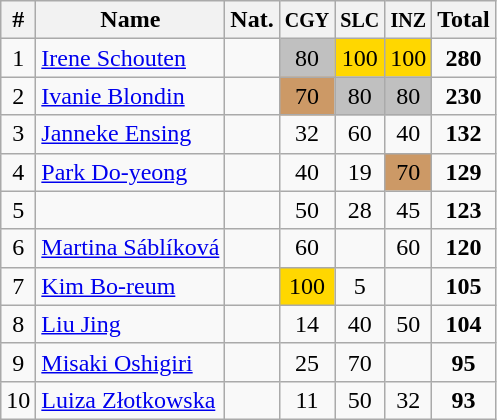<table class="wikitable" style="text-align:center;">
<tr>
<th>#</th>
<th>Name</th>
<th>Nat.</th>
<th><small>CGY</small></th>
<th><small>SLC</small></th>
<th><small>INZ</small></th>
<th>Total</th>
</tr>
<tr>
<td>1</td>
<td align=left><a href='#'>Irene Schouten</a></td>
<td></td>
<td bgcolor=silver>80</td>
<td bgcolor=gold>100</td>
<td bgcolor=gold>100</td>
<td><strong>280</strong></td>
</tr>
<tr>
<td>2</td>
<td align=left><a href='#'>Ivanie Blondin</a></td>
<td></td>
<td bgcolor=cc9966>70</td>
<td bgcolor=silver>80</td>
<td bgcolor=silver>80</td>
<td><strong>230</strong></td>
</tr>
<tr>
<td>3</td>
<td align=left><a href='#'>Janneke Ensing</a></td>
<td></td>
<td>32</td>
<td>60</td>
<td>40</td>
<td><strong>132</strong></td>
</tr>
<tr>
<td>4</td>
<td align=left><a href='#'>Park Do-yeong</a></td>
<td></td>
<td>40</td>
<td>19</td>
<td bgcolor=cc9966>70</td>
<td><strong>129</strong></td>
</tr>
<tr>
<td>5</td>
<td align=left></td>
<td></td>
<td>50</td>
<td>28</td>
<td>45</td>
<td><strong>123</strong></td>
</tr>
<tr>
<td>6</td>
<td align=left><a href='#'>Martina Sáblíková</a></td>
<td></td>
<td>60</td>
<td></td>
<td>60</td>
<td><strong>120</strong></td>
</tr>
<tr>
<td>7</td>
<td align=left><a href='#'>Kim Bo-reum</a></td>
<td></td>
<td bgcolor=gold>100</td>
<td>5</td>
<td></td>
<td><strong>105</strong></td>
</tr>
<tr>
<td>8</td>
<td align=left><a href='#'>Liu Jing</a></td>
<td></td>
<td>14</td>
<td>40</td>
<td>50</td>
<td><strong>104</strong></td>
</tr>
<tr>
<td>9</td>
<td align=left><a href='#'>Misaki Oshigiri</a></td>
<td></td>
<td>25</td>
<td>70</td>
<td></td>
<td><strong>95</strong></td>
</tr>
<tr>
<td>10</td>
<td align=left><a href='#'>Luiza Złotkowska</a></td>
<td></td>
<td>11</td>
<td>50</td>
<td>32</td>
<td><strong>93</strong></td>
</tr>
</table>
